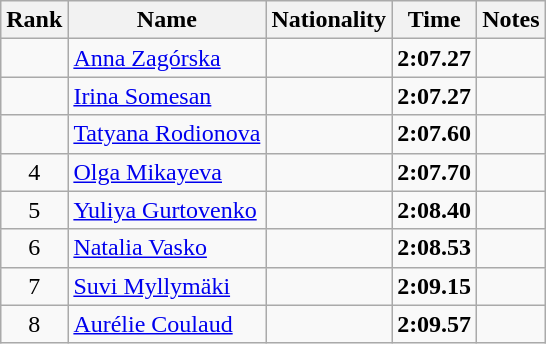<table class="wikitable sortable" style="text-align:center">
<tr>
<th>Rank</th>
<th>Name</th>
<th>Nationality</th>
<th>Time</th>
<th>Notes</th>
</tr>
<tr>
<td></td>
<td align=left><a href='#'>Anna Zagórska</a></td>
<td align=left></td>
<td><strong>2:07.27</strong></td>
<td></td>
</tr>
<tr>
<td></td>
<td align=left><a href='#'>Irina Somesan</a></td>
<td align=left></td>
<td><strong>2:07.27</strong></td>
<td></td>
</tr>
<tr>
<td></td>
<td align=left><a href='#'>Tatyana Rodionova</a></td>
<td align=left></td>
<td><strong>2:07.60</strong></td>
<td></td>
</tr>
<tr>
<td>4</td>
<td align=left><a href='#'>Olga Mikayeva</a></td>
<td align=left></td>
<td><strong>2:07.70</strong></td>
<td></td>
</tr>
<tr>
<td>5</td>
<td align=left><a href='#'>Yuliya Gurtovenko</a></td>
<td align=left></td>
<td><strong>2:08.40</strong></td>
<td></td>
</tr>
<tr>
<td>6</td>
<td align=left><a href='#'>Natalia Vasko</a></td>
<td align=left></td>
<td><strong>2:08.53</strong></td>
<td></td>
</tr>
<tr>
<td>7</td>
<td align=left><a href='#'>Suvi Myllymäki</a></td>
<td align=left></td>
<td><strong>2:09.15</strong></td>
<td></td>
</tr>
<tr>
<td>8</td>
<td align=left><a href='#'>Aurélie Coulaud</a></td>
<td align=left></td>
<td><strong>2:09.57</strong></td>
<td></td>
</tr>
</table>
